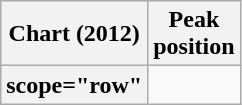<table class="wikitable sortable plainrowheaders" style="text-align:center">
<tr>
<th scope="col">Chart (2012)</th>
<th scope="col">Peak<br>position</th>
</tr>
<tr>
<th>scope="row"</th>
</tr>
</table>
